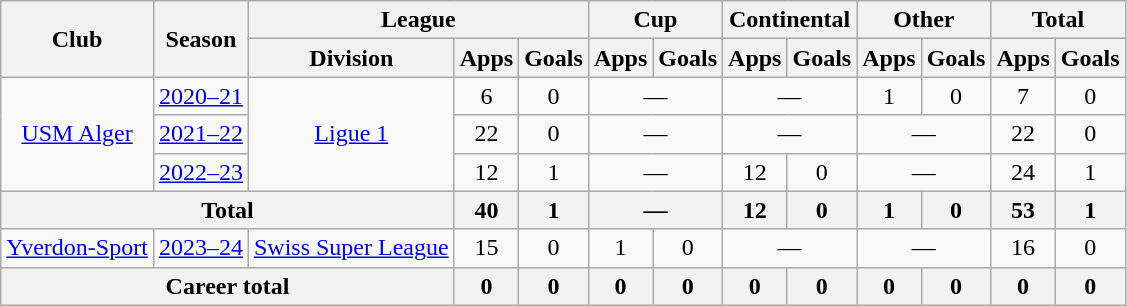<table class="wikitable" style="text-align: center;">
<tr>
<th rowspan="2">Club</th>
<th rowspan="2">Season</th>
<th colspan="3">League</th>
<th colspan="2">Cup</th>
<th colspan="2">Continental</th>
<th colspan="2">Other</th>
<th colspan="2">Total</th>
</tr>
<tr>
<th>Division</th>
<th>Apps</th>
<th>Goals</th>
<th>Apps</th>
<th>Goals</th>
<th>Apps</th>
<th>Goals</th>
<th>Apps</th>
<th>Goals</th>
<th>Apps</th>
<th>Goals</th>
</tr>
<tr>
<td rowspan=3><a href='#'>USM Alger</a></td>
<td><a href='#'>2020–21</a></td>
<td rowspan=3><a href='#'>Ligue 1</a></td>
<td>6</td>
<td>0</td>
<td colspan=2>—</td>
<td colspan=2>—</td>
<td>1</td>
<td>0</td>
<td>7</td>
<td>0</td>
</tr>
<tr>
<td><a href='#'>2021–22</a></td>
<td>22</td>
<td>0</td>
<td colspan=2>—</td>
<td colspan=2>—</td>
<td colspan=2>—</td>
<td>22</td>
<td>0</td>
</tr>
<tr>
<td><a href='#'>2022–23</a></td>
<td>12</td>
<td>1</td>
<td colspan=2>—</td>
<td>12</td>
<td>0</td>
<td colspan=2>—</td>
<td>24</td>
<td>1</td>
</tr>
<tr>
<th colspan="3">Total</th>
<th>40</th>
<th>1</th>
<th colspan=2>—</th>
<th>12</th>
<th>0</th>
<th>1</th>
<th>0</th>
<th>53</th>
<th>1</th>
</tr>
<tr>
<td><a href='#'>Yverdon-Sport</a></td>
<td><a href='#'>2023–24</a></td>
<td><a href='#'>Swiss Super League</a></td>
<td>15</td>
<td>0</td>
<td>1</td>
<td>0</td>
<td colspan=2>—</td>
<td colspan=2>—</td>
<td>16</td>
<td>0</td>
</tr>
<tr>
<th colspan="3">Career total</th>
<th>0</th>
<th>0</th>
<th>0</th>
<th>0</th>
<th>0</th>
<th>0</th>
<th>0</th>
<th>0</th>
<th>0</th>
<th>0</th>
</tr>
</table>
